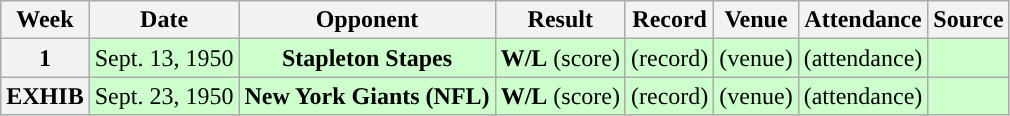<table class="wikitable" style="text-align:center">
<tr>
<th>Week</th>
<th>Date</th>
<th>Opponent</th>
<th>Result</th>
<th>Record</th>
<th>Venue</th>
<th>Attendance</th>
<th>Source</th>
</tr>
<tr style="background: #cfc;">
<th>1</th>
<td>Sept. 13, 1950</td>
<td><strong>Stapleton Stapes</strong></td>
<td><strong>W/L</strong> (score)</td>
<td>(record)</td>
<td>(venue)</td>
<td>(attendance)</td>
<td></td>
</tr>
<tr style="background: #cfc;">
<th>EXHIB</th>
<td>Sept. 23, 1950</td>
<td><strong>New York Giants (NFL)</strong></td>
<td><strong>W/L</strong> (score)</td>
<td>(record)</td>
<td>(venue)</td>
<td>(attendance)</td>
<td></td>
</tr>
</table>
